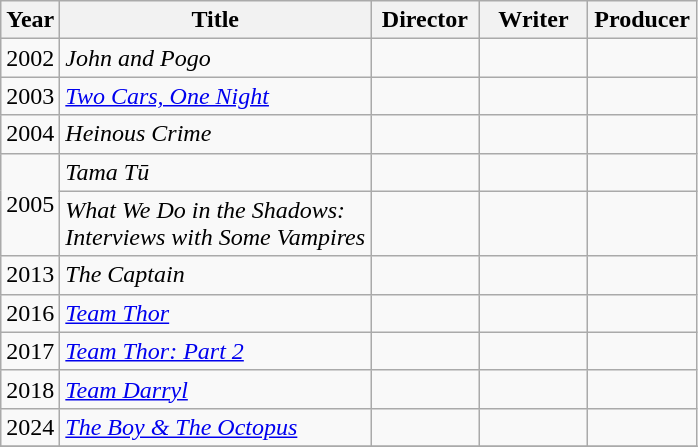<table class="wikitable">
<tr>
<th>Year</th>
<th>Title</th>
<th style="width:65px;">Director</th>
<th style="width:65px;">Writer</th>
<th style="width:65px;">Producer</th>
</tr>
<tr>
<td>2002</td>
<td><em>John and Pogo</em></td>
<td></td>
<td></td>
<td></td>
</tr>
<tr>
<td>2003</td>
<td><em><a href='#'>Two Cars, One Night</a></em></td>
<td></td>
<td></td>
<td></td>
</tr>
<tr>
<td>2004</td>
<td><em>Heinous Crime</em></td>
<td></td>
<td></td>
<td></td>
</tr>
<tr>
<td rowspan=2>2005</td>
<td><em>Tama Tū</em></td>
<td></td>
<td></td>
<td></td>
</tr>
<tr>
<td><em>What We Do in the Shadows:<br>Interviews with Some Vampires</em></td>
<td></td>
<td></td>
<td></td>
</tr>
<tr>
<td>2013</td>
<td><em>The Captain</em></td>
<td></td>
<td></td>
<td></td>
</tr>
<tr>
<td>2016</td>
<td><em><a href='#'>Team Thor</a></em></td>
<td></td>
<td></td>
<td></td>
</tr>
<tr>
<td>2017</td>
<td><em><a href='#'>Team Thor: Part 2</a></em></td>
<td></td>
<td></td>
<td></td>
</tr>
<tr>
<td>2018</td>
<td><em><a href='#'>Team Darryl</a></em></td>
<td></td>
<td></td>
<td></td>
</tr>
<tr>
<td>2024</td>
<td><em><a href='#'>The Boy & The Octopus</a></em></td>
<td></td>
<td></td>
<td></td>
</tr>
<tr>
</tr>
</table>
